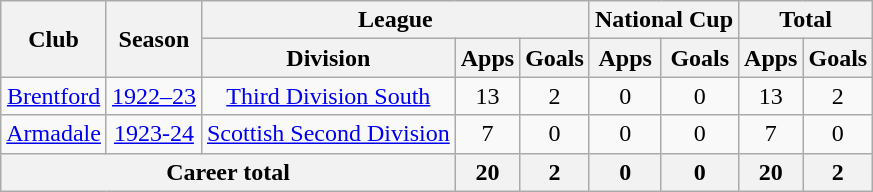<table class="wikitable" style="text-align: center;">
<tr>
<th rowspan="2">Club</th>
<th rowspan="2">Season</th>
<th colspan="3">League</th>
<th colspan="2">National Cup</th>
<th colspan="2">Total</th>
</tr>
<tr>
<th>Division</th>
<th>Apps</th>
<th>Goals</th>
<th>Apps</th>
<th>Goals</th>
<th>Apps</th>
<th>Goals</th>
</tr>
<tr>
<td><a href='#'>Brentford</a></td>
<td><a href='#'>1922–23</a></td>
<td><a href='#'>Third Division South</a></td>
<td>13</td>
<td>2</td>
<td>0</td>
<td>0</td>
<td>13</td>
<td>2</td>
</tr>
<tr>
<td><a href='#'>Armadale</a></td>
<td><a href='#'>1923-24</a></td>
<td><a href='#'>Scottish Second Division</a></td>
<td>7</td>
<td>0</td>
<td>0</td>
<td>0</td>
<td>7</td>
<td>0</td>
</tr>
<tr>
<th colspan="3">Career total</th>
<th>20</th>
<th>2</th>
<th>0</th>
<th>0</th>
<th>20</th>
<th>2</th>
</tr>
</table>
